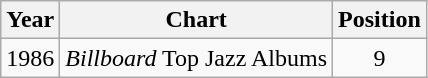<table class="wikitable">
<tr>
<th align="left">Year</th>
<th align="left">Chart</th>
<th align="center">Position</th>
</tr>
<tr>
<td align="left">1986</td>
<td align="left"><em>Billboard</em> Top Jazz Albums</td>
<td align="center">9</td>
</tr>
</table>
